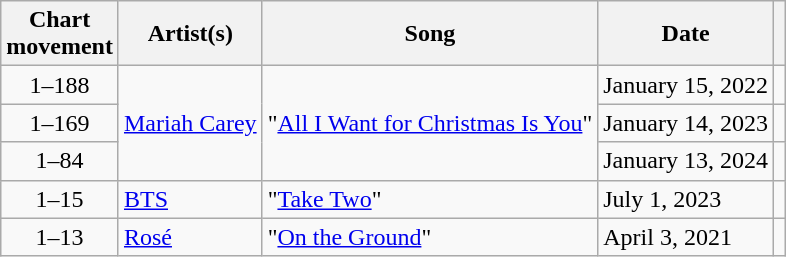<table class="wikitable sortable" >
<tr>
<th>Chart <br> movement</th>
<th>Artist(s)</th>
<th>Song</th>
<th>Date</th>
<th class="unsortable"></th>
</tr>
<tr>
<td align="center">1–188</td>
<td rowspan="3"><a href='#'>Mariah Carey</a></td>
<td rowspan="3">"<a href='#'>All I Want for Christmas Is You</a>"</td>
<td>January 15, 2022</td>
<td style="text-align:center;"></td>
</tr>
<tr>
<td align="center">1–169</td>
<td>January 14, 2023</td>
<td style="text-align:center;"></td>
</tr>
<tr>
<td align="center">1–84</td>
<td>January 13, 2024</td>
<td style="text-align:center;"></td>
</tr>
<tr>
<td align="center">1–15</td>
<td><a href='#'>BTS</a></td>
<td>"<a href='#'>Take Two</a>"</td>
<td>July 1, 2023</td>
<td style="text-align:center;"></td>
</tr>
<tr>
<td align="center">1–13</td>
<td><a href='#'>Rosé</a></td>
<td>"<a href='#'>On the Ground</a>"</td>
<td>April 3, 2021</td>
<td style="text-align:center;"></td>
</tr>
</table>
